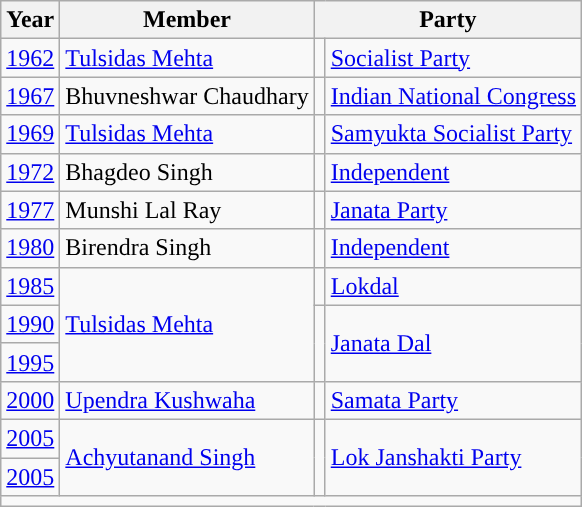<table class="wikitable">
<tr>
<th>Year</th>
<th>Member</th>
<th colspan="2">Party</th>
</tr>
<tr>
<td><a href='#'>1962</a></td>
<td><a href='#'>Tulsidas Mehta</a></td>
<td style="background-color:"></td>
<td><a href='#'>Socialist Party</a></td>
</tr>
<tr>
<td><a href='#'>1967</a></td>
<td>Bhuvneshwar Chaudhary</td>
<td style="background-color:"></td>
<td><a href='#'>Indian National Congress</a></td>
</tr>
<tr>
<td><a href='#'>1969</a></td>
<td><a href='#'>Tulsidas Mehta</a></td>
<td style="background-color:"></td>
<td><a href='#'>Samyukta Socialist Party</a></td>
</tr>
<tr>
<td><a href='#'>1972</a></td>
<td>Bhagdeo Singh</td>
<td style="background-color:"></td>
<td><a href='#'>Independent</a></td>
</tr>
<tr>
<td><a href='#'>1977</a></td>
<td>Munshi Lal Ray</td>
<td style="background-color:"></td>
<td><a href='#'>Janata Party</a></td>
</tr>
<tr>
<td><a href='#'>1980</a></td>
<td>Birendra Singh</td>
<td style="background-color:"></td>
<td><a href='#'>Independent</a></td>
</tr>
<tr>
<td><a href='#'>1985</a></td>
<td rowspan="3"><a href='#'>Tulsidas Mehta</a></td>
<td style="background-color:"></td>
<td><a href='#'>Lokdal</a></td>
</tr>
<tr>
<td><a href='#'>1990</a></td>
<td rowspan="2" style="background-color:"></td>
<td rowspan="2"><a href='#'>Janata Dal</a></td>
</tr>
<tr>
<td><a href='#'>1995</a></td>
</tr>
<tr>
<td><a href='#'>2000</a></td>
<td><a href='#'>Upendra Kushwaha</a></td>
<td style="background-color:"></td>
<td><a href='#'>Samata Party</a></td>
</tr>
<tr>
<td><a href='#'>2005</a></td>
<td rowspan="2"><a href='#'>Achyutanand Singh</a></td>
<td rowspan="2" style="background-color:"></td>
<td rowspan="2"><a href='#'>Lok Janshakti Party</a></td>
</tr>
<tr>
<td><a href='#'>2005</a></td>
</tr>
<tr>
<td colspan="4"></td>
</tr>
</table>
